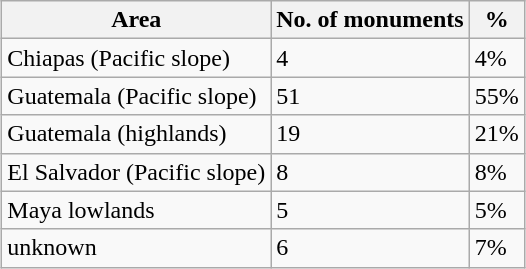<table class="wikitable" style="margin: 1em auto 1em auto">
<tr>
<th>Area</th>
<th>No. of monuments</th>
<th>%</th>
</tr>
<tr>
<td>Chiapas (Pacific slope)</td>
<td>4</td>
<td>4%</td>
</tr>
<tr>
<td>Guatemala (Pacific slope)</td>
<td>51</td>
<td>55%</td>
</tr>
<tr>
<td>Guatemala (highlands)</td>
<td>19</td>
<td>21%</td>
</tr>
<tr>
<td>El Salvador (Pacific slope)</td>
<td>8</td>
<td>8%</td>
</tr>
<tr>
<td>Maya lowlands</td>
<td>5</td>
<td>5%</td>
</tr>
<tr>
<td>unknown</td>
<td>6</td>
<td>7%</td>
</tr>
</table>
